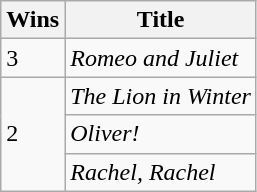<table class="wikitable">
<tr>
<th>Wins</th>
<th>Title</th>
</tr>
<tr>
<td>3</td>
<td><em>Romeo and Juliet</em></td>
</tr>
<tr>
<td rowspan="3">2</td>
<td><em>The Lion in Winter</em></td>
</tr>
<tr>
<td><em>Oliver!</em></td>
</tr>
<tr>
<td><em>Rachel, Rachel</em></td>
</tr>
</table>
